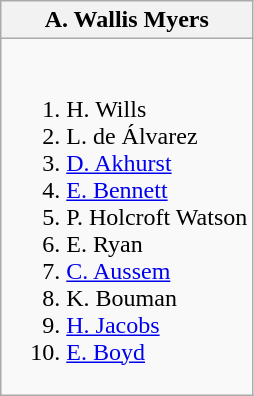<table class="wikitable">
<tr>
<th>A. Wallis Myers</th>
</tr>
<tr style="vertical-align: top;">
<td style="white-space: nowrap;"><br><ol><li> H. Wills</li><li> L. de Álvarez</li><li> <a href='#'>D. Akhurst</a></li><li> <a href='#'>E. Bennett</a></li><li> P. Holcroft Watson</li><li> E. Ryan</li><li> <a href='#'>C. Aussem</a></li><li> K. Bouman</li><li> <a href='#'>H. Jacobs</a></li><li> <a href='#'>E. Boyd</a></li></ol></td>
</tr>
</table>
